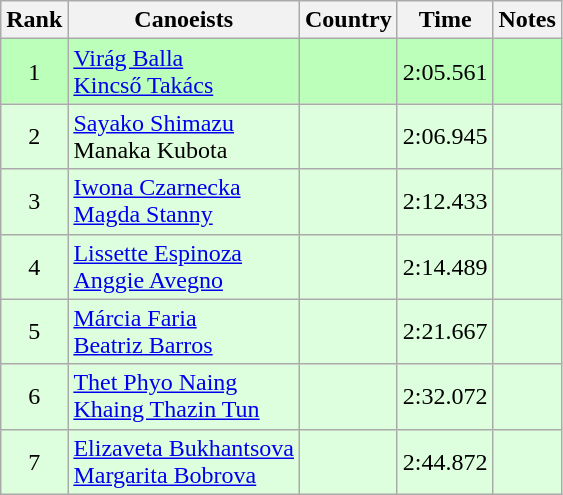<table class="wikitable" style="text-align:center">
<tr>
<th>Rank</th>
<th>Canoeists</th>
<th>Country</th>
<th>Time</th>
<th>Notes</th>
</tr>
<tr bgcolor=bbffbb>
<td>1</td>
<td align="left"><a href='#'>Virág Balla</a><br><a href='#'>Kincső Takács</a></td>
<td align="left"></td>
<td>2:05.561</td>
<td></td>
</tr>
<tr bgcolor=ddffdd>
<td>2</td>
<td align="left"><a href='#'>Sayako Shimazu</a><br>Manaka Kubota</td>
<td align="left"></td>
<td>2:06.945</td>
<td></td>
</tr>
<tr bgcolor=ddffdd>
<td>3</td>
<td align="left"><a href='#'>Iwona Czarnecka</a><br><a href='#'>Magda Stanny</a></td>
<td align="left"></td>
<td>2:12.433</td>
<td></td>
</tr>
<tr bgcolor=ddffdd>
<td>4</td>
<td align="left"><a href='#'>Lissette Espinoza</a><br><a href='#'>Anggie Avegno</a></td>
<td align="left"></td>
<td>2:14.489</td>
<td></td>
</tr>
<tr bgcolor=ddffdd>
<td>5</td>
<td align="left"><a href='#'>Márcia Faria</a><br><a href='#'>Beatriz Barros</a></td>
<td align="left"></td>
<td>2:21.667</td>
<td></td>
</tr>
<tr bgcolor=ddffdd>
<td>6</td>
<td align="left"><a href='#'>Thet Phyo Naing</a><br><a href='#'>Khaing Thazin Tun</a></td>
<td align="left"></td>
<td>2:32.072</td>
<td></td>
</tr>
<tr bgcolor=ddffdd>
<td>7</td>
<td align="left"><a href='#'>Elizaveta Bukhantsova</a><br><a href='#'>Margarita Bobrova</a></td>
<td align="left"></td>
<td>2:44.872</td>
<td></td>
</tr>
</table>
